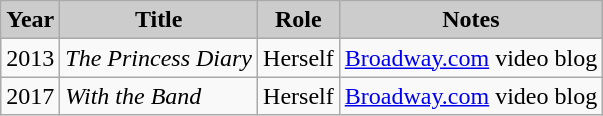<table class="wikitable">
<tr>
<th style="background:#ccc;">Year</th>
<th style="background:#ccc;">Title</th>
<th style="background:#ccc;">Role</th>
<th style="background:#ccc;">Notes</th>
</tr>
<tr>
<td rowspan="1">2013</td>
<td><em>The Princess Diary</em></td>
<td>Herself</td>
<td><a href='#'>Broadway.com</a> video blog</td>
</tr>
<tr>
<td rowspan="1">2017</td>
<td><em>With the Band</em></td>
<td>Herself</td>
<td><a href='#'>Broadway.com</a> video blog</td>
</tr>
</table>
